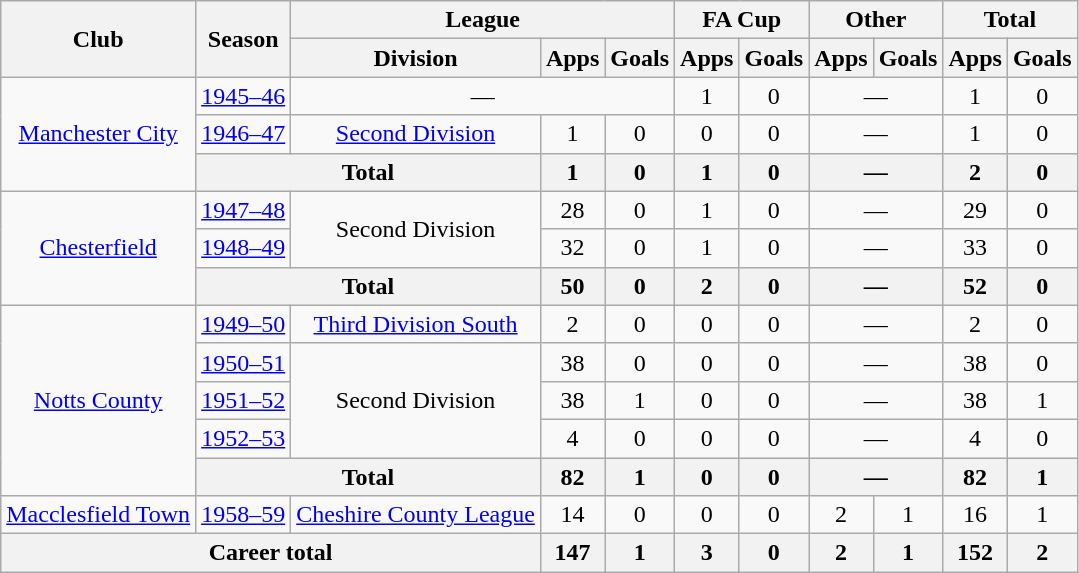<table class="wikitable" style="text-align:center">
<tr>
<th rowspan="2">Club</th>
<th rowspan="2">Season</th>
<th colspan="3">League</th>
<th colspan="2">FA Cup</th>
<th colspan="2">Other</th>
<th colspan="2">Total</th>
</tr>
<tr>
<th>Division</th>
<th>Apps</th>
<th>Goals</th>
<th>Apps</th>
<th>Goals</th>
<th>Apps</th>
<th>Goals</th>
<th>Apps</th>
<th>Goals</th>
</tr>
<tr>
<td rowspan="3"><a href='#'>Manchester City</a></td>
<td><a href='#'>1945–46</a></td>
<td colspan="3">―</td>
<td>1</td>
<td>0</td>
<td colspan="2">―</td>
<td>1</td>
<td>0</td>
</tr>
<tr>
<td><a href='#'>1946–47</a></td>
<td><a href='#'>Second Division</a></td>
<td>1</td>
<td>0</td>
<td>0</td>
<td>0</td>
<td colspan="2">―</td>
<td>1</td>
<td>0</td>
</tr>
<tr>
<th colspan="2">Total</th>
<th>1</th>
<th>0</th>
<th>1</th>
<th>0</th>
<th colspan="2">―</th>
<th>2</th>
<th>0</th>
</tr>
<tr>
<td rowspan="3"><a href='#'>Chesterfield</a></td>
<td><a href='#'>1947–48</a></td>
<td rowspan="2">Second Division</td>
<td>28</td>
<td>0</td>
<td>1</td>
<td>0</td>
<td colspan="2">―</td>
<td>29</td>
<td>0</td>
</tr>
<tr>
<td><a href='#'>1948–49</a></td>
<td>32</td>
<td>0</td>
<td>1</td>
<td>0</td>
<td colspan="2">―</td>
<td>33</td>
<td>0</td>
</tr>
<tr>
<th colspan="2">Total</th>
<th>50</th>
<th>0</th>
<th>2</th>
<th>0</th>
<th colspan="2">―</th>
<th>52</th>
<th>0</th>
</tr>
<tr>
<td rowspan="5"><a href='#'>Notts County</a></td>
<td><a href='#'>1949–50</a></td>
<td><a href='#'>Third Division South</a></td>
<td>2</td>
<td>0</td>
<td>0</td>
<td>0</td>
<td colspan="2">―</td>
<td>2</td>
<td>0</td>
</tr>
<tr>
<td><a href='#'>1950–51</a></td>
<td rowspan="3">Second Division</td>
<td>38</td>
<td>0</td>
<td>0</td>
<td>0</td>
<td colspan="2">―</td>
<td>38</td>
<td>0</td>
</tr>
<tr>
<td><a href='#'>1951–52</a></td>
<td>38</td>
<td>1</td>
<td>0</td>
<td>0</td>
<td colspan="2">―</td>
<td>38</td>
<td>1</td>
</tr>
<tr>
<td><a href='#'>1952–53</a></td>
<td>4</td>
<td>0</td>
<td>0</td>
<td>0</td>
<td colspan="2">―</td>
<td>4</td>
<td>0</td>
</tr>
<tr>
<th colspan="2">Total</th>
<th>82</th>
<th>1</th>
<th>0</th>
<th>0</th>
<th colspan="2">―</th>
<th>82</th>
<th>1</th>
</tr>
<tr>
<td><a href='#'>Macclesfield Town</a></td>
<td><a href='#'>1958–59</a></td>
<td><a href='#'>Cheshire County League</a></td>
<td>14</td>
<td>0</td>
<td>0</td>
<td>0</td>
<td>2</td>
<td>1</td>
<td>16</td>
<td>1</td>
</tr>
<tr>
<th colspan="3">Career total</th>
<th>147</th>
<th>1</th>
<th>3</th>
<th>0</th>
<th>2</th>
<th>1</th>
<th>152</th>
<th>2</th>
</tr>
</table>
